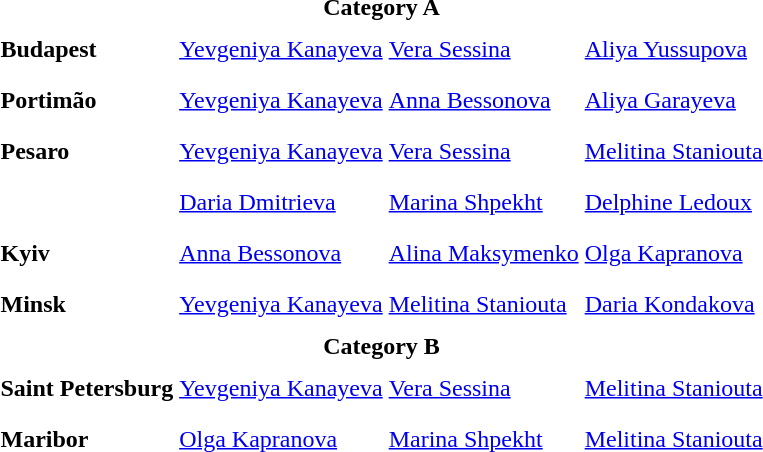<table>
<tr>
<td colspan="4" style="text-align:center;"><strong>Category A</strong></td>
</tr>
<tr>
<th scope=row style="text-align:left">Budapest </th>
<td style="height:30px;"> <a href='#'>Yevgeniya Kanayeva</a></td>
<td style="height:30px;"> <a href='#'>Vera Sessina</a></td>
<td style="height:30px;"> <a href='#'>Aliya Yussupova</a></td>
</tr>
<tr>
<th scope=row style="text-align:left">Portimão </th>
<td style="height:30px;"> <a href='#'>Yevgeniya Kanayeva</a></td>
<td style="height:30px;"> <a href='#'>Anna Bessonova</a></td>
<td style="height:30px;"> <a href='#'>Aliya Garayeva</a></td>
</tr>
<tr>
<th scope=row style="text-align:left">Pesaro </th>
<td style="height:30px;"> <a href='#'>Yevgeniya Kanayeva</a></td>
<td style="height:30px;"> <a href='#'>Vera Sessina</a></td>
<td style="height:30px;"> <a href='#'>Melitina Staniouta</a></td>
</tr>
<tr>
<th scope=row style="text-align:left"></th>
<td style="height:30px;"> <a href='#'>Daria Dmitrieva</a></td>
<td style="height:30px;"> <a href='#'>Marina Shpekht</a></td>
<td style="height:30px;"> <a href='#'>Delphine Ledoux</a></td>
</tr>
<tr>
<th scope=row style="text-align:left">Kyiv </th>
<td style="height:30px;"> <a href='#'>Anna Bessonova</a></td>
<td style="height:30px;"> <a href='#'>Alina Maksymenko</a></td>
<td style="height:30px;"> <a href='#'>Olga Kapranova</a></td>
</tr>
<tr>
<th scope=row style="text-align:left">Minsk </th>
<td style="height:30px;"> <a href='#'>Yevgeniya Kanayeva</a></td>
<td style="height:30px;"> <a href='#'>Melitina Staniouta</a></td>
<td style="height:30px;"> <a href='#'>Daria Kondakova</a></td>
</tr>
<tr>
<td colspan="4" style="text-align:center;"><strong>Category B</strong></td>
</tr>
<tr>
<th scope=row style="text-align:left">Saint Petersburg </th>
<td style="height:30px;"> <a href='#'>Yevgeniya Kanayeva</a></td>
<td style="height:30px;"> <a href='#'>Vera Sessina</a></td>
<td style="height:30px;"> <a href='#'>Melitina Staniouta</a></td>
</tr>
<tr>
<th scope=row style="text-align:left">Maribor </th>
<td style="height:30px;"> <a href='#'>Olga Kapranova</a></td>
<td style="height:30px;"> <a href='#'>Marina Shpekht</a></td>
<td style="height:30px;"> <a href='#'>Melitina Staniouta</a></td>
</tr>
</table>
